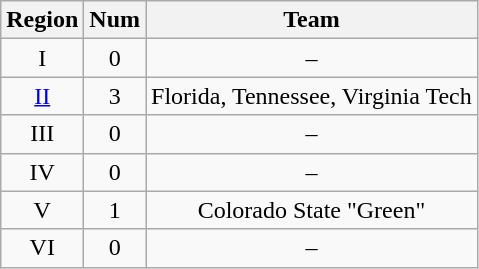<table class="wikitable sortable" style="text-align:center">
<tr>
<th>Region</th>
<th>Num</th>
<th>Team</th>
</tr>
<tr>
<td>I</td>
<td>0</td>
<td>–</td>
</tr>
<tr>
<td><a href='#'>II</a></td>
<td>3</td>
<td>Florida, Tennessee, Virginia Tech</td>
</tr>
<tr>
<td>III</td>
<td>0</td>
<td>–</td>
</tr>
<tr>
<td>IV</td>
<td>0</td>
<td>–</td>
</tr>
<tr>
<td>V</td>
<td>1</td>
<td>Colorado State "Green"</td>
</tr>
<tr>
<td>VI</td>
<td>0</td>
<td>–</td>
</tr>
</table>
